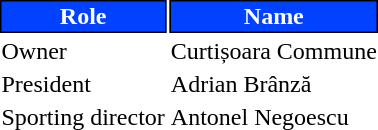<table class="toccolours">
<tr>
<th style="background:#0042ff;color:#FFFFFF;border:1px solid #000000;">Role</th>
<th style="background:#0042ff;color:#FFFFFF;border:1px solid #000000;">Name</th>
</tr>
<tr>
<td>Owner</td>
<td> Curtișoara Commune</td>
</tr>
<tr>
<td>President</td>
<td> Adrian Brânză</td>
</tr>
<tr>
<td>Sporting director</td>
<td> Antonel Negoescu</td>
</tr>
</table>
